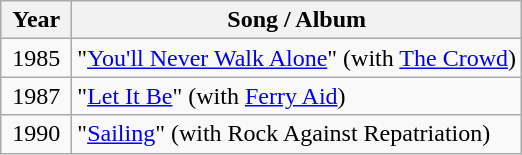<table class="wikitable">
<tr>
<th align="center" valign="top" width="40">Year</th>
<th align="left" valign="top">Song / Album</th>
</tr>
<tr>
<td align="center" valign="top">1985</td>
<td align="left" valign="top">"<a href='#'>You'll Never Walk Alone</a>" (with <a href='#'>The Crowd</a>)</td>
</tr>
<tr>
<td align="center" valign="top">1987</td>
<td align="left" valign="top">"<a href='#'>Let It Be</a>" (with <a href='#'>Ferry Aid</a>)</td>
</tr>
<tr>
<td align="center" valign="top">1990</td>
<td align="left" valign="top">"<a href='#'>Sailing</a>" (with Rock Against Repatriation)</td>
</tr>
</table>
